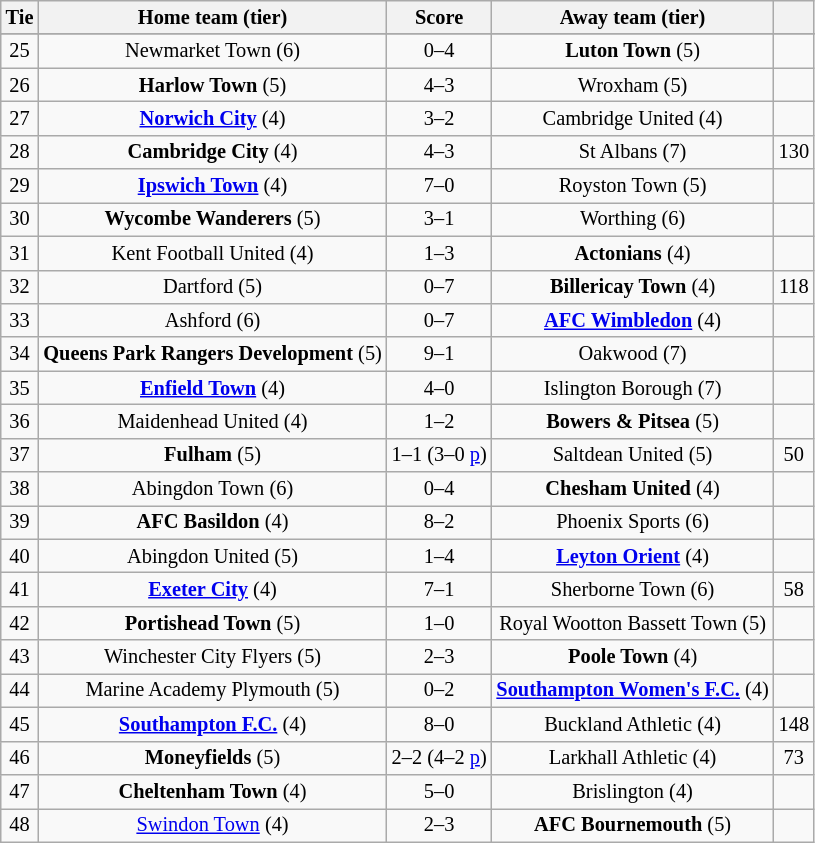<table class="wikitable" style="text-align:center; font-size:85%">
<tr>
<th>Tie</th>
<th>Home team (tier)</th>
<th>Score</th>
<th>Away team (tier)</th>
<th></th>
</tr>
<tr>
</tr>
<tr>
<td>25</td>
<td>Newmarket Town (6)</td>
<td>0–4</td>
<td><strong>Luton Town</strong> (5)</td>
<td></td>
</tr>
<tr>
<td>26</td>
<td><strong>Harlow Town</strong> (5)</td>
<td>4–3 </td>
<td>Wroxham (5)</td>
<td></td>
</tr>
<tr>
<td>27</td>
<td><strong><a href='#'>Norwich City</a></strong> (4)</td>
<td>3–2</td>
<td>Cambridge United (4)</td>
<td></td>
</tr>
<tr>
<td>28</td>
<td><strong>Cambridge City</strong> (4)</td>
<td>4–3</td>
<td>St Albans (7)</td>
<td>130</td>
</tr>
<tr>
<td>29</td>
<td><strong><a href='#'>Ipswich Town</a></strong> (4)</td>
<td>7–0</td>
<td>Royston Town (5)</td>
<td></td>
</tr>
<tr>
<td>30</td>
<td><strong>Wycombe Wanderers</strong> (5)</td>
<td>3–1</td>
<td>Worthing (6)</td>
<td></td>
</tr>
<tr>
<td>31</td>
<td>Kent Football United (4)</td>
<td>1–3</td>
<td><strong>Actonians</strong> (4)</td>
<td></td>
</tr>
<tr>
<td>32</td>
<td>Dartford (5)</td>
<td>0–7</td>
<td><strong>Billericay Town</strong> (4)</td>
<td>118</td>
</tr>
<tr>
<td>33</td>
<td>Ashford (6)</td>
<td>0–7</td>
<td><strong><a href='#'>AFC Wimbledon</a></strong> (4)</td>
<td></td>
</tr>
<tr>
<td>34</td>
<td><strong>Queens Park Rangers Development</strong> (5)</td>
<td>9–1</td>
<td>Oakwood (7)</td>
<td></td>
</tr>
<tr>
<td>35</td>
<td><strong><a href='#'>Enfield Town</a></strong> (4)</td>
<td>4–0</td>
<td>Islington Borough (7)</td>
<td></td>
</tr>
<tr>
<td>36</td>
<td>Maidenhead United (4)</td>
<td>1–2</td>
<td><strong>Bowers & Pitsea</strong> (5)</td>
<td></td>
</tr>
<tr>
<td>37</td>
<td><strong>Fulham</strong> (5)</td>
<td>1–1 (3–0 <a href='#'>p</a>)</td>
<td>Saltdean United (5)</td>
<td>50</td>
</tr>
<tr>
<td>38</td>
<td>Abingdon Town (6)</td>
<td>0–4</td>
<td><strong>Chesham United</strong> (4)</td>
<td></td>
</tr>
<tr>
<td>39</td>
<td><strong>AFC Basildon</strong> (4)</td>
<td>8–2</td>
<td>Phoenix Sports (6)</td>
<td></td>
</tr>
<tr>
<td>40</td>
<td>Abingdon United (5)</td>
<td>1–4</td>
<td><strong><a href='#'>Leyton Orient</a></strong> (4)</td>
<td></td>
</tr>
<tr>
<td>41</td>
<td><strong><a href='#'>Exeter City</a></strong> (4)</td>
<td>7–1</td>
<td>Sherborne Town (6)</td>
<td>58</td>
</tr>
<tr>
<td>42</td>
<td><strong>Portishead Town</strong> (5)</td>
<td>1–0</td>
<td>Royal Wootton Bassett Town (5)</td>
<td></td>
</tr>
<tr>
<td>43</td>
<td>Winchester City Flyers (5)</td>
<td>2–3</td>
<td><strong>Poole Town</strong> (4)</td>
<td></td>
</tr>
<tr>
<td>44</td>
<td>Marine Academy Plymouth (5)</td>
<td>0–2</td>
<td><strong><a href='#'>Southampton Women's F.C.</a></strong> (4)</td>
<td></td>
</tr>
<tr>
<td>45</td>
<td><strong><a href='#'>Southampton F.C.</a></strong> (4)</td>
<td>8–0</td>
<td>Buckland Athletic (4)</td>
<td>148</td>
</tr>
<tr>
<td>46</td>
<td><strong>Moneyfields</strong> (5)</td>
<td>2–2 (4–2 <a href='#'>p</a>)</td>
<td>Larkhall Athletic (4)</td>
<td>73</td>
</tr>
<tr>
<td>47</td>
<td><strong>Cheltenham Town</strong> (4)</td>
<td>5–0</td>
<td>Brislington (4)</td>
<td></td>
</tr>
<tr>
<td>48</td>
<td><a href='#'>Swindon Town</a> (4)</td>
<td>2–3</td>
<td><strong>AFC Bournemouth</strong> (5)</td>
<td></td>
</tr>
</table>
